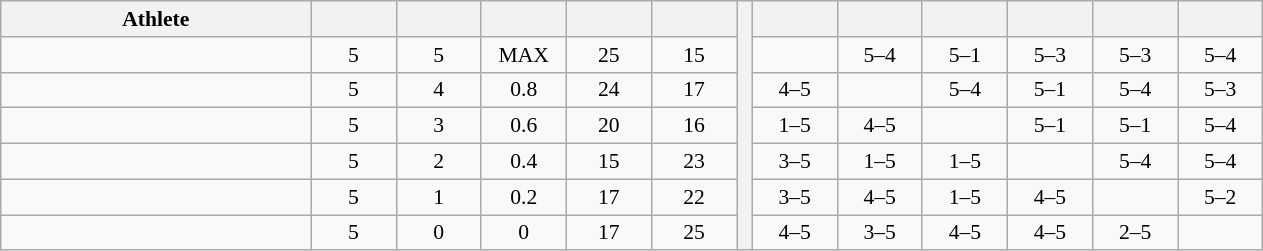<table class="wikitable" style="text-align:center; font-size:90%;">
<tr>
<th width=200>Athlete</th>
<th width=50></th>
<th width=50></th>
<th width=50></th>
<th width=50></th>
<th width=50></th>
<th rowspan=7> </th>
<th width=50></th>
<th width=50></th>
<th width=50></th>
<th width=50></th>
<th width=50></th>
<th width=50></th>
</tr>
<tr>
<td align=left></td>
<td>5</td>
<td>5</td>
<td>MAX</td>
<td>25</td>
<td>15</td>
<td></td>
<td>5–4</td>
<td>5–1</td>
<td>5–3</td>
<td>5–3</td>
<td>5–4</td>
</tr>
<tr>
<td align=left></td>
<td>5</td>
<td>4</td>
<td>0.8</td>
<td>24</td>
<td>17</td>
<td>4–5</td>
<td></td>
<td>5–4</td>
<td>5–1</td>
<td>5–4</td>
<td>5–3</td>
</tr>
<tr>
<td align=left></td>
<td>5</td>
<td>3</td>
<td>0.6</td>
<td>20</td>
<td>16</td>
<td>1–5</td>
<td>4–5</td>
<td></td>
<td>5–1</td>
<td>5–1</td>
<td>5–4</td>
</tr>
<tr>
<td align=left></td>
<td>5</td>
<td>2</td>
<td>0.4</td>
<td>15</td>
<td>23</td>
<td>3–5</td>
<td>1–5</td>
<td>1–5</td>
<td></td>
<td>5–4</td>
<td>5–4</td>
</tr>
<tr>
<td align=left></td>
<td>5</td>
<td>1</td>
<td>0.2</td>
<td>17</td>
<td>22</td>
<td>3–5</td>
<td>4–5</td>
<td>1–5</td>
<td>4–5</td>
<td></td>
<td>5–2</td>
</tr>
<tr>
<td align=left></td>
<td>5</td>
<td>0</td>
<td>0</td>
<td>17</td>
<td>25</td>
<td>4–5</td>
<td>3–5</td>
<td>4–5</td>
<td>4–5</td>
<td>2–5</td>
<td></td>
</tr>
</table>
